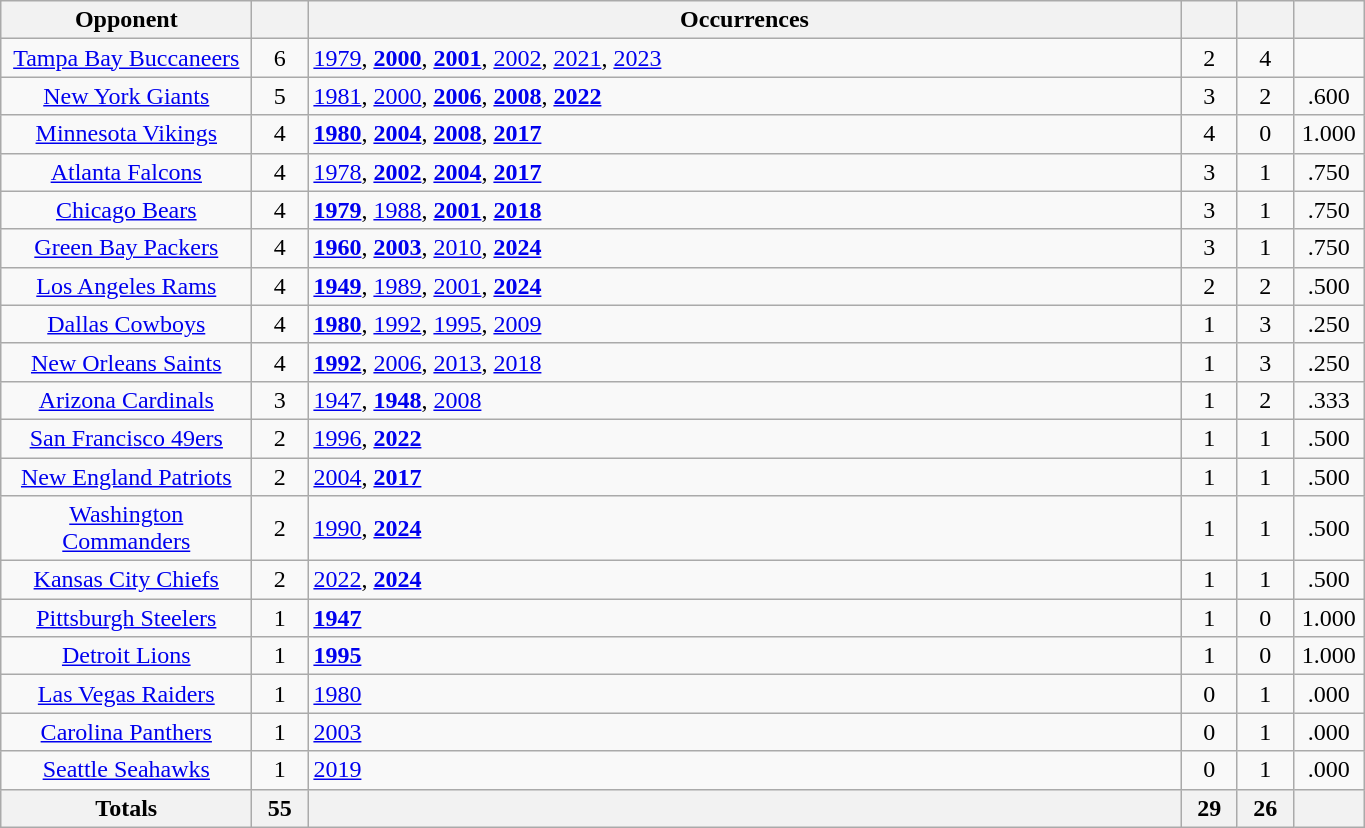<table class="wikitable sortable" style="text-align: center; width: 72%;">
<tr>
<th width="160">Opponent</th>
<th width="30"></th>
<th>Occurrences</th>
<th width="30"></th>
<th width="30"></th>
<th width="40"></th>
</tr>
<tr>
<td><a href='#'>Tampa Bay Buccaneers</a></td>
<td>6</td>
<td style="text-align:left"><a href='#'>1979</a>, <strong><a href='#'>2000</a></strong>, <strong><a href='#'>2001</a></strong>, <a href='#'>2002</a>, <a href='#'>2021</a>, <a href='#'>2023</a></td>
<td>2</td>
<td>4</td>
<td></td>
</tr>
<tr>
<td><a href='#'>New York Giants</a></td>
<td>5</td>
<td align=left><a href='#'>1981</a>, <a href='#'>2000</a>,  <strong><a href='#'>2006</a></strong>, <strong><a href='#'>2008</a></strong>, <strong><a href='#'>2022</a></strong></td>
<td>3</td>
<td>2</td>
<td>.600</td>
</tr>
<tr>
<td><a href='#'>Minnesota Vikings</a></td>
<td>4</td>
<td align=left><strong><a href='#'>1980</a></strong>, <strong><a href='#'>2004</a></strong>, <strong><a href='#'>2008</a></strong>, <strong><a href='#'>2017</a></strong></td>
<td>4</td>
<td>0</td>
<td>1.000</td>
</tr>
<tr>
<td><a href='#'>Atlanta Falcons</a></td>
<td>4</td>
<td align=left><a href='#'>1978</a>, <strong><a href='#'>2002</a></strong>, <strong><a href='#'>2004</a></strong>, <strong><a href='#'>2017</a></strong></td>
<td>3</td>
<td>1</td>
<td>.750</td>
</tr>
<tr>
<td><a href='#'>Chicago Bears</a></td>
<td>4</td>
<td align=left><strong><a href='#'>1979</a></strong>, <a href='#'>1988</a>, <strong><a href='#'>2001</a></strong>, <strong><a href='#'>2018</a></strong></td>
<td>3</td>
<td>1</td>
<td>.750</td>
</tr>
<tr>
<td><a href='#'>Green Bay Packers</a></td>
<td>4</td>
<td align=left><strong><a href='#'>1960</a></strong>, <strong><a href='#'>2003</a></strong>, <a href='#'>2010</a>, <strong><a href='#'>2024</a></strong></td>
<td>3</td>
<td>1</td>
<td>.750</td>
</tr>
<tr>
<td><a href='#'>Los Angeles Rams</a></td>
<td>4</td>
<td align=left><strong><a href='#'>1949</a></strong>, <a href='#'>1989</a>, <a href='#'>2001</a>, <strong><a href='#'>2024</a></strong></td>
<td>2</td>
<td>2</td>
<td>.500</td>
</tr>
<tr>
<td><a href='#'>Dallas Cowboys</a></td>
<td>4</td>
<td align=left><strong><a href='#'>1980</a></strong>, <a href='#'>1992</a>, <a href='#'>1995</a>, <a href='#'>2009</a></td>
<td>1</td>
<td>3</td>
<td>.250</td>
</tr>
<tr>
<td><a href='#'>New Orleans Saints</a></td>
<td>4</td>
<td align=left><strong><a href='#'>1992</a></strong>, <a href='#'>2006</a>, <a href='#'>2013</a>, <a href='#'>2018</a></td>
<td>1</td>
<td>3</td>
<td>.250</td>
</tr>
<tr>
<td><a href='#'>Arizona Cardinals</a></td>
<td>3</td>
<td align=left><a href='#'>1947</a>, <strong><a href='#'>1948</a></strong>, <a href='#'>2008</a></td>
<td>1</td>
<td>2</td>
<td>.333</td>
</tr>
<tr>
<td><a href='#'>San Francisco 49ers</a></td>
<td>2</td>
<td align=left><a href='#'>1996</a>, <strong><a href='#'>2022</a></strong></td>
<td>1</td>
<td>1</td>
<td>.500</td>
</tr>
<tr>
<td><a href='#'>New England Patriots</a></td>
<td>2</td>
<td align=left><a href='#'>2004</a>, <strong><a href='#'>2017</a></strong></td>
<td>1</td>
<td>1</td>
<td>.500</td>
</tr>
<tr>
<td><a href='#'>Washington Commanders</a></td>
<td>2</td>
<td align=left><a href='#'>1990</a>, <strong><a href='#'>2024</a></strong></td>
<td>1</td>
<td>1</td>
<td>.500</td>
</tr>
<tr>
<td><a href='#'>Kansas City Chiefs</a></td>
<td>2</td>
<td align=left><a href='#'>2022</a>, <strong><a href='#'>2024</a></strong></td>
<td>1</td>
<td>1</td>
<td>.500</td>
</tr>
<tr>
<td><a href='#'>Pittsburgh Steelers</a></td>
<td>1</td>
<td align=left><strong><a href='#'>1947</a></strong></td>
<td>1</td>
<td>0</td>
<td>1.000</td>
</tr>
<tr>
<td><a href='#'>Detroit Lions</a></td>
<td>1</td>
<td align=left><strong><a href='#'>1995</a></strong></td>
<td>1</td>
<td>0</td>
<td>1.000</td>
</tr>
<tr>
<td><a href='#'>Las Vegas Raiders</a></td>
<td>1</td>
<td align=left><a href='#'>1980</a></td>
<td>0</td>
<td>1</td>
<td>.000</td>
</tr>
<tr>
<td><a href='#'>Carolina Panthers</a></td>
<td>1</td>
<td align=left><a href='#'>2003</a></td>
<td>0</td>
<td>1</td>
<td>.000</td>
</tr>
<tr>
<td><a href='#'>Seattle Seahawks</a></td>
<td>1</td>
<td align=left><a href='#'>2019</a></td>
<td>0</td>
<td>1</td>
<td>.000</td>
</tr>
<tr>
<th>Totals</th>
<th>55</th>
<th></th>
<th>29</th>
<th>26</th>
<th></th>
</tr>
</table>
